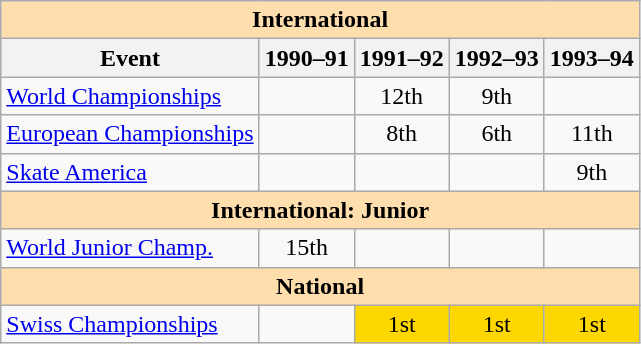<table class="wikitable" style="text-align:center">
<tr>
<th style="background-color: #ffdead; " colspan=5 align=center>International</th>
</tr>
<tr>
<th>Event</th>
<th>1990–91</th>
<th>1991–92</th>
<th>1992–93</th>
<th>1993–94</th>
</tr>
<tr>
<td align=left><a href='#'>World Championships</a></td>
<td></td>
<td>12th</td>
<td>9th</td>
<td></td>
</tr>
<tr>
<td align=left><a href='#'>European Championships</a></td>
<td></td>
<td>8th</td>
<td>6th</td>
<td>11th</td>
</tr>
<tr>
<td align=left><a href='#'>Skate America</a></td>
<td></td>
<td></td>
<td></td>
<td>9th</td>
</tr>
<tr>
<th style="background-color: #ffdead; " colspan=5 align=center>International: Junior</th>
</tr>
<tr>
<td align=left><a href='#'>World Junior Champ.</a></td>
<td>15th</td>
<td></td>
<td></td>
<td></td>
</tr>
<tr>
<th style="background-color: #ffdead; " colspan=5 align=center>National</th>
</tr>
<tr>
<td align=left><a href='#'>Swiss Championships</a></td>
<td></td>
<td bgcolor=gold>1st</td>
<td bgcolor=gold>1st</td>
<td bgcolor=gold>1st</td>
</tr>
</table>
